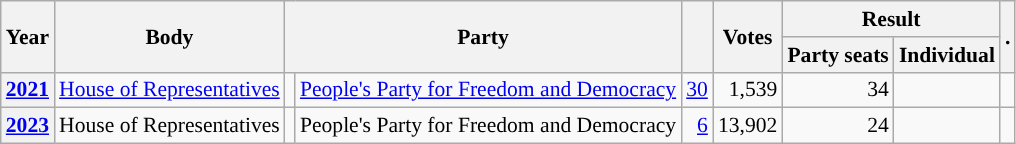<table class="wikitable plainrowheaders sortable" border=2 cellpadding=4 cellspacing=0 style="border: 1px #aaa solid; font-size: 90%; text-align:center;">
<tr>
<th scope="col" rowspan=2>Year</th>
<th scope="col" rowspan=2>Body</th>
<th scope="col" colspan=2 rowspan=2>Party</th>
<th scope="col" rowspan=2></th>
<th scope="col" rowspan=2>Votes</th>
<th scope="colgroup" colspan=2>Result</th>
<th scope="col" rowspan=2 class="unsortable">.</th>
</tr>
<tr>
<th scope="col">Party seats</th>
<th scope="col">Individual</th>
</tr>
<tr>
<th scope="row"><a href='#'>2021</a></th>
<td><a href='#'>House of Representatives</a></td>
<td style="background-color:"></td>
<td><a href='#'>People's Party for Freedom and Democracy</a></td>
<td style=text-align:right><a href='#'>30</a></td>
<td style=text-align:right>1,539</td>
<td style=text-align:right>34</td>
<td></td>
<td></td>
</tr>
<tr>
<th scope="row"><a href='#'>2023</a></th>
<td>House of Representatives</td>
<td style="background-color:"></td>
<td>People's Party for Freedom and Democracy</td>
<td style=text-align:right><a href='#'>6</a></td>
<td style=text-align:right>13,902</td>
<td style=text-align:right>24</td>
<td></td>
<td></td>
</tr>
</table>
